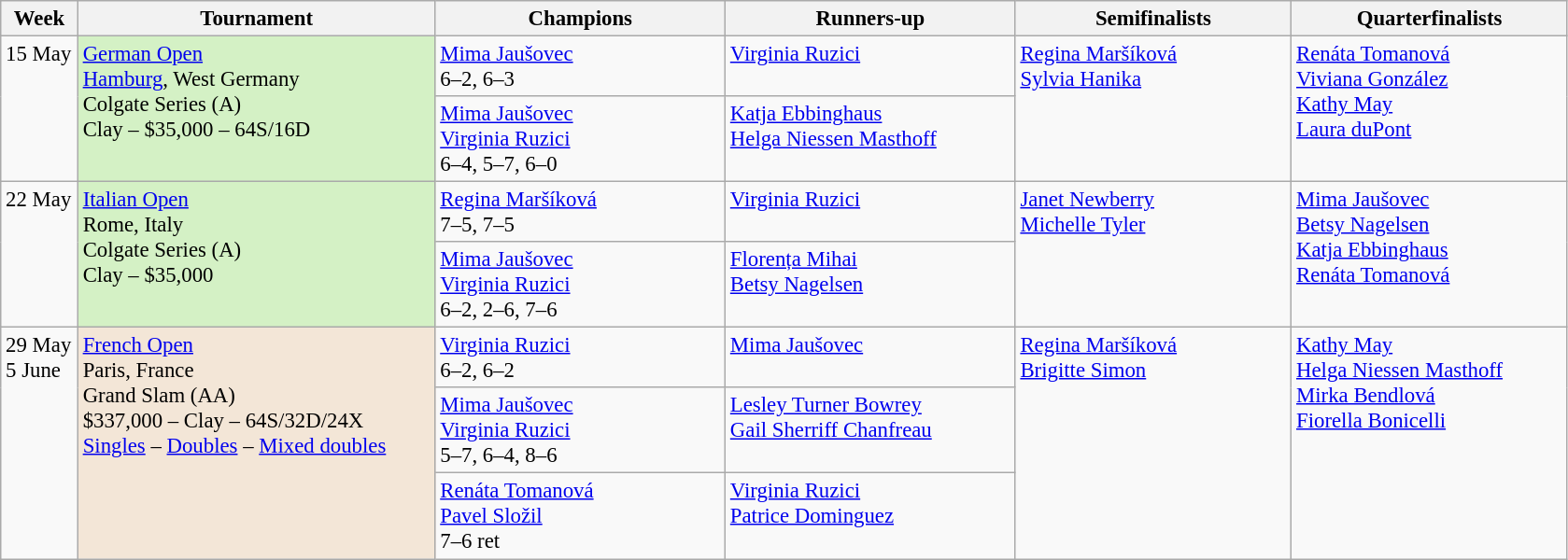<table class=wikitable style=font-size:95%>
<tr>
<th style="width:48px;">Week</th>
<th style="width:248px;">Tournament</th>
<th style="width:200px;">Champions</th>
<th style="width:200px;">Runners-up</th>
<th style="width:190px;">Semifinalists</th>
<th style="width:190px;">Quarterfinalists</th>
</tr>
<tr style="vertical-align: top;">
<td rowspan=2>15 May</td>
<td style="background:#D4F1C5;" rowspan="2"><a href='#'>German Open</a><br>  <a href='#'>Hamburg</a>, West Germany<br>Colgate Series (A)<br> Clay – $35,000 – 64S/16D</td>
<td> <a href='#'>Mima Jaušovec</a> <br>6–2, 6–3</td>
<td> <a href='#'>Virginia Ruzici</a></td>
<td rowspan=2> <a href='#'>Regina Maršíková</a><br> <a href='#'>Sylvia Hanika</a></td>
<td rowspan=2> <a href='#'>Renáta Tomanová</a><br> <a href='#'>Viviana González</a><br> <a href='#'>Kathy May</a><br> <a href='#'>Laura duPont</a></td>
</tr>
<tr style="vertical-align: top;">
<td> <a href='#'>Mima Jaušovec</a> <br>  <a href='#'>Virginia Ruzici</a> <br>6–4, 5–7, 6–0</td>
<td> <a href='#'>Katja Ebbinghaus</a><br>  <a href='#'>Helga Niessen Masthoff</a></td>
</tr>
<tr style="vertical-align: top;">
<td rowspan=2>22 May</td>
<td style="background:#D4F1C5;" rowspan="2"><a href='#'>Italian Open</a><br> Rome, Italy<br>Colgate Series (A)<br>Clay – $35,000</td>
<td> <a href='#'>Regina Maršíková</a><br>7–5, 7–5</td>
<td> <a href='#'>Virginia Ruzici</a></td>
<td rowspan=2> <a href='#'>Janet Newberry</a><br> <a href='#'>Michelle Tyler</a></td>
<td rowspan=2> <a href='#'>Mima Jaušovec</a><br> <a href='#'>Betsy Nagelsen</a><br> <a href='#'>Katja Ebbinghaus</a><br> <a href='#'>Renáta Tomanová</a></td>
</tr>
<tr style="vertical-align: top;">
<td> <a href='#'>Mima Jaušovec</a> <br>  <a href='#'>Virginia Ruzici</a><br>6–2, 2–6, 7–6</td>
<td> <a href='#'>Florența Mihai</a><br>  <a href='#'>Betsy Nagelsen</a></td>
</tr>
<tr style="vertical-align: top;">
<td rowspan=3>29 May<br>5 June</td>
<td style="background:#F3E6D7;" rowspan="3"><a href='#'>French Open</a> <br> Paris, France<br>Grand Slam (AA)<br>$337,000 – Clay – 64S/32D/24X<br><a href='#'>Singles</a> – <a href='#'>Doubles</a> – <a href='#'>Mixed doubles</a></td>
<td> <a href='#'>Virginia Ruzici</a> <br> 6–2, 6–2</td>
<td> <a href='#'>Mima Jaušovec</a></td>
<td rowspan=3> <a href='#'>Regina Maršíková</a><br> <a href='#'>Brigitte Simon</a></td>
<td rowspan=3> <a href='#'>Kathy May</a><br> <a href='#'>Helga Niessen Masthoff</a><br> <a href='#'>Mirka Bendlová</a><br> <a href='#'>Fiorella Bonicelli</a></td>
</tr>
<tr style="vertical-align: top;">
<td> <a href='#'>Mima Jaušovec</a> <br>  <a href='#'>Virginia Ruzici</a> <br>5–7, 6–4, 8–6</td>
<td> <a href='#'>Lesley Turner Bowrey</a><br> <a href='#'>Gail Sherriff Chanfreau</a></td>
</tr>
<tr style="vertical-align: top;">
<td> <a href='#'>Renáta Tomanová</a> <br>  <a href='#'>Pavel Složil</a> <br>7–6 ret</td>
<td> <a href='#'>Virginia Ruzici</a> <br>  <a href='#'>Patrice Dominguez</a></td>
</tr>
</table>
